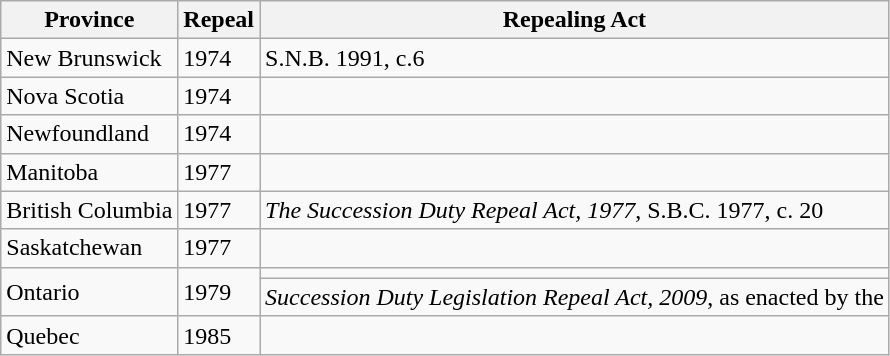<table class="wikitable">
<tr>
<th>Province</th>
<th>Repeal</th>
<th>Repealing Act</th>
</tr>
<tr>
<td>New Brunswick</td>
<td>1974</td>
<td>S.N.B. 1991, c.6</td>
</tr>
<tr>
<td>Nova Scotia</td>
<td>1974</td>
<td></td>
</tr>
<tr>
<td>Newfoundland</td>
<td>1974</td>
<td></td>
</tr>
<tr>
<td>Manitoba</td>
<td>1977</td>
<td></td>
</tr>
<tr>
<td>British Columbia</td>
<td>1977</td>
<td><em>The Succession Duty Repeal Act, 1977</em>, S.B.C. 1977, c. 20</td>
</tr>
<tr>
<td>Saskatchewan</td>
<td>1977</td>
<td></td>
</tr>
<tr>
<td rowspan="2">Ontario</td>
<td rowspan="2">1979</td>
<td></td>
</tr>
<tr>
<td><em>Succession Duty Legislation Repeal Act, 2009</em>, as enacted by the </td>
</tr>
<tr>
<td>Quebec</td>
<td>1985</td>
<td></td>
</tr>
</table>
